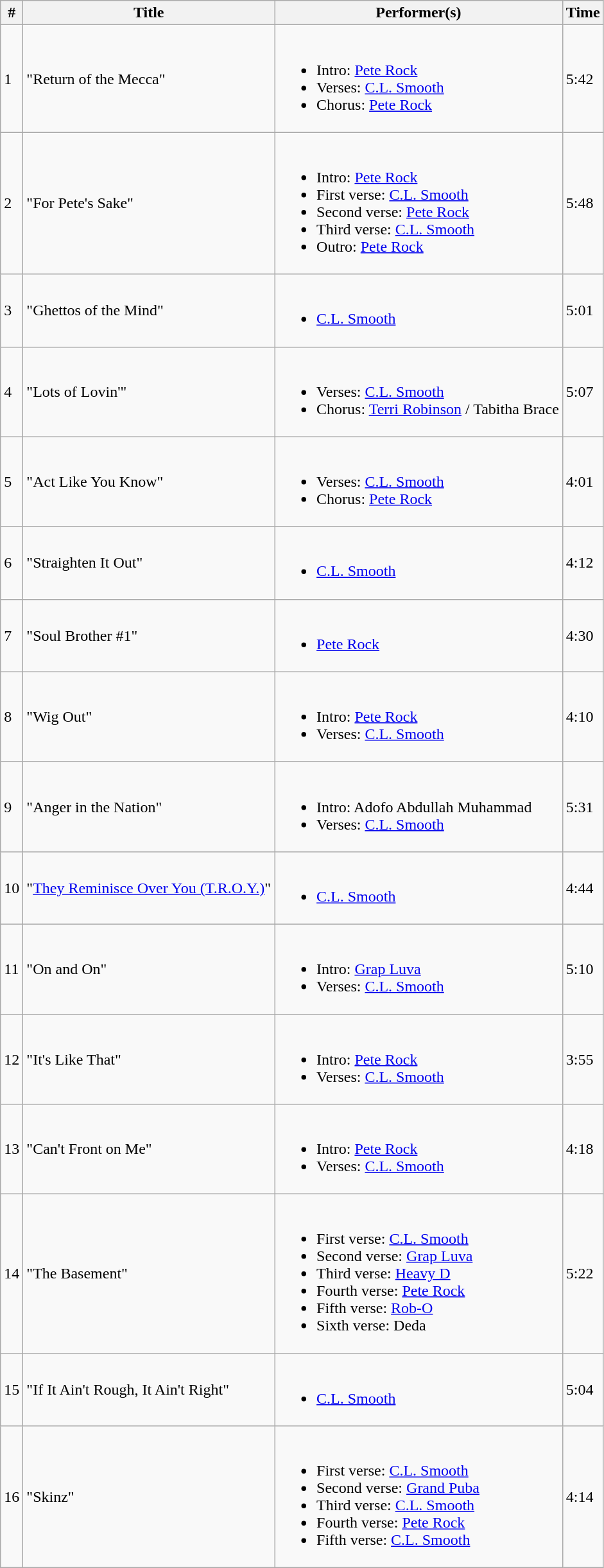<table class="wikitable">
<tr>
<th>#</th>
<th>Title</th>
<th>Performer(s)</th>
<th>Time</th>
</tr>
<tr>
<td>1</td>
<td>"Return of the Mecca"</td>
<td><br><ul><li>Intro: <a href='#'>Pete Rock</a></li><li>Verses: <a href='#'>C.L. Smooth</a></li><li>Chorus: <a href='#'>Pete Rock</a></li></ul></td>
<td>5:42</td>
</tr>
<tr>
<td>2</td>
<td>"For Pete's Sake"</td>
<td><br><ul><li>Intro: <a href='#'>Pete Rock</a></li><li>First verse: <a href='#'>C.L. Smooth</a></li><li>Second verse: <a href='#'>Pete Rock</a></li><li>Third verse: <a href='#'>C.L. Smooth</a></li><li>Outro: <a href='#'>Pete Rock</a></li></ul></td>
<td>5:48</td>
</tr>
<tr>
<td>3</td>
<td>"Ghettos of the Mind"</td>
<td><br><ul><li><a href='#'>C.L. Smooth</a></li></ul></td>
<td>5:01</td>
</tr>
<tr>
<td>4</td>
<td>"Lots of Lovin'"</td>
<td><br><ul><li>Verses: <a href='#'>C.L. Smooth</a></li><li>Chorus: <a href='#'>Terri Robinson</a> / Tabitha Brace</li></ul></td>
<td>5:07</td>
</tr>
<tr>
<td>5</td>
<td>"Act Like You Know"</td>
<td><br><ul><li>Verses: <a href='#'>C.L. Smooth</a></li><li>Chorus: <a href='#'>Pete Rock</a></li></ul></td>
<td>4:01</td>
</tr>
<tr>
<td>6</td>
<td>"Straighten It Out"</td>
<td><br><ul><li><a href='#'>C.L. Smooth</a></li></ul></td>
<td>4:12</td>
</tr>
<tr>
<td>7</td>
<td>"Soul Brother #1"</td>
<td><br><ul><li><a href='#'>Pete Rock</a></li></ul></td>
<td>4:30</td>
</tr>
<tr>
<td>8</td>
<td>"Wig Out"</td>
<td><br><ul><li>Intro: <a href='#'>Pete Rock</a></li><li>Verses: <a href='#'>C.L. Smooth</a></li></ul></td>
<td>4:10</td>
</tr>
<tr>
<td>9</td>
<td>"Anger in the Nation"</td>
<td><br><ul><li>Intro: Adofo Abdullah Muhammad</li><li>Verses: <a href='#'>C.L. Smooth</a></li></ul></td>
<td>5:31</td>
</tr>
<tr>
<td>10</td>
<td>"<a href='#'>They Reminisce Over You (T.R.O.Y.)</a>"</td>
<td><br><ul><li><a href='#'>C.L. Smooth</a></li></ul></td>
<td>4:44</td>
</tr>
<tr>
<td>11</td>
<td>"On and On"</td>
<td><br><ul><li>Intro: <a href='#'>Grap Luva</a></li><li>Verses: <a href='#'>C.L. Smooth</a></li></ul></td>
<td>5:10</td>
</tr>
<tr>
<td>12</td>
<td>"It's Like That"</td>
<td><br><ul><li>Intro: <a href='#'>Pete Rock</a></li><li>Verses: <a href='#'>C.L. Smooth</a></li></ul></td>
<td>3:55</td>
</tr>
<tr>
<td>13</td>
<td>"Can't Front on Me"</td>
<td><br><ul><li>Intro: <a href='#'>Pete Rock</a></li><li>Verses: <a href='#'>C.L. Smooth</a></li></ul></td>
<td>4:18</td>
</tr>
<tr>
<td>14</td>
<td>"The Basement"</td>
<td><br><ul><li>First verse: <a href='#'>C.L. Smooth</a></li><li>Second verse: <a href='#'>Grap Luva</a></li><li>Third verse: <a href='#'>Heavy D</a></li><li>Fourth verse: <a href='#'>Pete Rock</a></li><li>Fifth verse: <a href='#'>Rob-O</a></li><li>Sixth verse: Deda</li></ul></td>
<td>5:22</td>
</tr>
<tr>
<td>15</td>
<td>"If It Ain't Rough, It Ain't Right"</td>
<td><br><ul><li><a href='#'>C.L. Smooth</a></li></ul></td>
<td>5:04</td>
</tr>
<tr>
<td>16</td>
<td>"Skinz"</td>
<td><br><ul><li>First verse: <a href='#'>C.L. Smooth</a></li><li>Second verse: <a href='#'>Grand Puba</a></li><li>Third verse: <a href='#'>C.L. Smooth</a></li><li>Fourth verse: <a href='#'>Pete Rock</a></li><li>Fifth verse: <a href='#'>C.L. Smooth</a></li></ul></td>
<td>4:14</td>
</tr>
</table>
